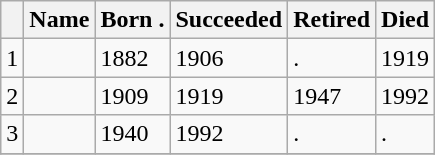<table class=wikitable>
<tr>
<th></th>
<th>Name</th>
<th>Born   .</th>
<th>Succeeded</th>
<th>Retired</th>
<th>Died</th>
</tr>
<tr>
<td>1</td>
<td></td>
<td>1882</td>
<td>1906</td>
<td>.</td>
<td>1919</td>
</tr>
<tr>
<td>2</td>
<td></td>
<td>1909</td>
<td>1919</td>
<td>1947</td>
<td>1992</td>
</tr>
<tr>
<td>3</td>
<td></td>
<td>1940</td>
<td>1992</td>
<td>.</td>
<td>.</td>
</tr>
<tr>
</tr>
</table>
